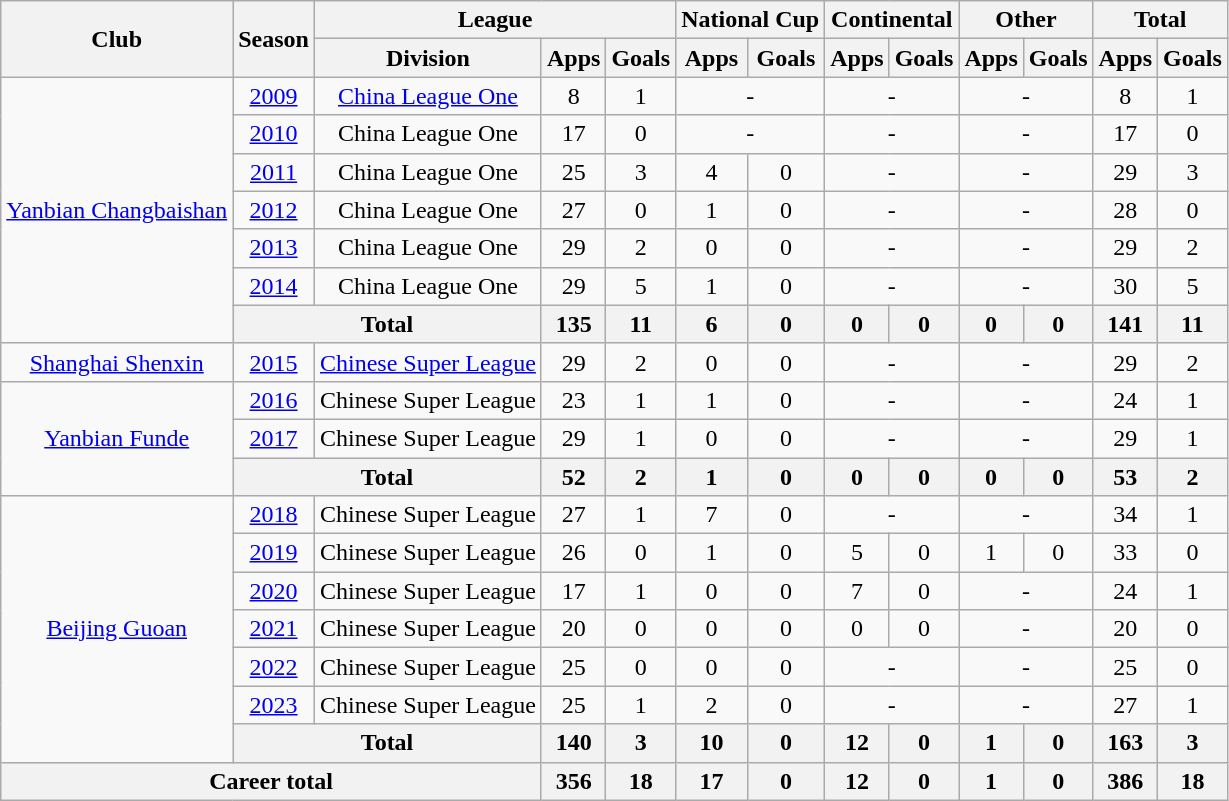<table class="wikitable" style="text-align: center">
<tr>
<th rowspan="2">Club</th>
<th rowspan="2">Season</th>
<th colspan="3">League</th>
<th colspan="2">National Cup</th>
<th colspan="2">Continental</th>
<th colspan="2">Other</th>
<th colspan="2">Total</th>
</tr>
<tr>
<th>Division</th>
<th>Apps</th>
<th>Goals</th>
<th>Apps</th>
<th>Goals</th>
<th>Apps</th>
<th>Goals</th>
<th>Apps</th>
<th>Goals</th>
<th>Apps</th>
<th>Goals</th>
</tr>
<tr>
<td rowspan="7"><a href='#'>Yanbian Changbaishan</a></td>
<td><a href='#'>2009</a></td>
<td><a href='#'>China League One</a></td>
<td>8</td>
<td>1</td>
<td colspan="2">-</td>
<td colspan="2">-</td>
<td colspan="2">-</td>
<td>8</td>
<td>1</td>
</tr>
<tr>
<td><a href='#'>2010</a></td>
<td>China League One</td>
<td>17</td>
<td>0</td>
<td colspan="2">-</td>
<td colspan="2">-</td>
<td colspan="2">-</td>
<td>17</td>
<td>0</td>
</tr>
<tr>
<td><a href='#'>2011</a></td>
<td>China League One</td>
<td>25</td>
<td>3</td>
<td>4</td>
<td>0</td>
<td colspan="2">-</td>
<td colspan="2">-</td>
<td>29</td>
<td>3</td>
</tr>
<tr>
<td><a href='#'>2012</a></td>
<td>China League One</td>
<td>27</td>
<td>0</td>
<td>1</td>
<td>0</td>
<td colspan="2">-</td>
<td colspan="2">-</td>
<td>28</td>
<td>0</td>
</tr>
<tr>
<td><a href='#'>2013</a></td>
<td>China League One</td>
<td>29</td>
<td>2</td>
<td>0</td>
<td>0</td>
<td colspan="2">-</td>
<td colspan="2">-</td>
<td>29</td>
<td>2</td>
</tr>
<tr>
<td><a href='#'>2014</a></td>
<td>China League One</td>
<td>29</td>
<td>5</td>
<td>1</td>
<td>0</td>
<td colspan="2">-</td>
<td colspan="2">-</td>
<td>30</td>
<td>5</td>
</tr>
<tr>
<th colspan="2"><strong>Total</strong></th>
<th>135</th>
<th>11</th>
<th>6</th>
<th>0</th>
<th>0</th>
<th>0</th>
<th>0</th>
<th>0</th>
<th>141</th>
<th>11</th>
</tr>
<tr>
<td><a href='#'>Shanghai Shenxin</a></td>
<td><a href='#'>2015</a></td>
<td><a href='#'>Chinese Super League</a></td>
<td>29</td>
<td>2</td>
<td>0</td>
<td>0</td>
<td colspan="2">-</td>
<td colspan="2">-</td>
<td>29</td>
<td>2</td>
</tr>
<tr>
<td rowspan="3"><a href='#'>Yanbian Funde</a></td>
<td><a href='#'>2016</a></td>
<td>Chinese Super League</td>
<td>23</td>
<td>1</td>
<td>1</td>
<td>0</td>
<td colspan="2">-</td>
<td colspan="2">-</td>
<td>24</td>
<td>1</td>
</tr>
<tr>
<td><a href='#'>2017</a></td>
<td>Chinese Super League</td>
<td>29</td>
<td>1</td>
<td>0</td>
<td>0</td>
<td colspan="2">-</td>
<td colspan="2">-</td>
<td>29</td>
<td>1</td>
</tr>
<tr>
<th colspan="2"><strong>Total</strong></th>
<th>52</th>
<th>2</th>
<th>1</th>
<th>0</th>
<th>0</th>
<th>0</th>
<th>0</th>
<th>0</th>
<th>53</th>
<th>2</th>
</tr>
<tr>
<td rowspan="7"><a href='#'>Beijing Guoan</a></td>
<td><a href='#'>2018</a></td>
<td>Chinese Super League</td>
<td>27</td>
<td>1</td>
<td>7</td>
<td>0</td>
<td colspan="2">-</td>
<td colspan="2">-</td>
<td>34</td>
<td>1</td>
</tr>
<tr>
<td><a href='#'>2019</a></td>
<td>Chinese Super League</td>
<td>26</td>
<td>0</td>
<td>1</td>
<td>0</td>
<td>5</td>
<td>0</td>
<td>1</td>
<td>0</td>
<td>33</td>
<td>0</td>
</tr>
<tr>
<td><a href='#'>2020</a></td>
<td>Chinese Super League</td>
<td>17</td>
<td>1</td>
<td>0</td>
<td>0</td>
<td>7</td>
<td>0</td>
<td colspan=2>-</td>
<td>24</td>
<td>1</td>
</tr>
<tr>
<td><a href='#'>2021</a></td>
<td>Chinese Super League</td>
<td>20</td>
<td>0</td>
<td>0</td>
<td>0</td>
<td>0</td>
<td>0</td>
<td colspan=2>-</td>
<td>20</td>
<td>0</td>
</tr>
<tr>
<td><a href='#'>2022</a></td>
<td>Chinese Super League</td>
<td>25</td>
<td>0</td>
<td>0</td>
<td>0</td>
<td colspan=2>-</td>
<td colspan=2>-</td>
<td>25</td>
<td>0</td>
</tr>
<tr>
<td><a href='#'>2023</a></td>
<td>Chinese Super League</td>
<td>25</td>
<td>1</td>
<td>2</td>
<td>0</td>
<td colspan=2>-</td>
<td colspan=2>-</td>
<td>27</td>
<td>1</td>
</tr>
<tr>
<th colspan="2"><strong>Total</strong></th>
<th>140</th>
<th>3</th>
<th>10</th>
<th>0</th>
<th>12</th>
<th>0</th>
<th>1</th>
<th>0</th>
<th>163</th>
<th>3</th>
</tr>
<tr>
<th colspan=3>Career total</th>
<th>356</th>
<th>18</th>
<th>17</th>
<th>0</th>
<th>12</th>
<th>0</th>
<th>1</th>
<th>0</th>
<th>386</th>
<th>18</th>
</tr>
</table>
